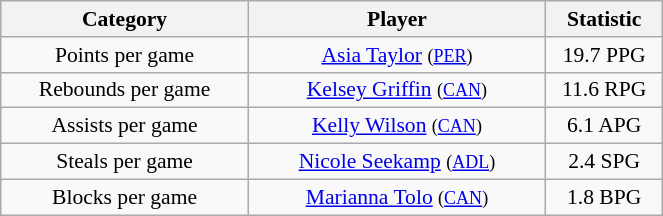<table class="wikitable" style="width: 35%; text-align:center; font-size:90%">
<tr>
<th width=25%>Category</th>
<th width=30%>Player</th>
<th width=10%>Statistic</th>
</tr>
<tr>
<td>Points per game</td>
<td><a href='#'>Asia Taylor</a> <small>(<a href='#'>PER</a>)</small></td>
<td>19.7 PPG</td>
</tr>
<tr>
<td>Rebounds per game</td>
<td><a href='#'>Kelsey Griffin</a> <small>(<a href='#'>CAN</a>)</small></td>
<td>11.6 RPG</td>
</tr>
<tr>
<td>Assists per game</td>
<td><a href='#'>Kelly Wilson</a> <small>(<a href='#'>CAN</a>)</small></td>
<td>6.1 APG</td>
</tr>
<tr>
<td>Steals per game</td>
<td><a href='#'>Nicole Seekamp</a> <small>(<a href='#'>ADL</a>)</small></td>
<td>2.4 SPG</td>
</tr>
<tr>
<td>Blocks per game</td>
<td><a href='#'>Marianna Tolo</a> <small>(<a href='#'>CAN</a>)</small></td>
<td>1.8 BPG</td>
</tr>
</table>
